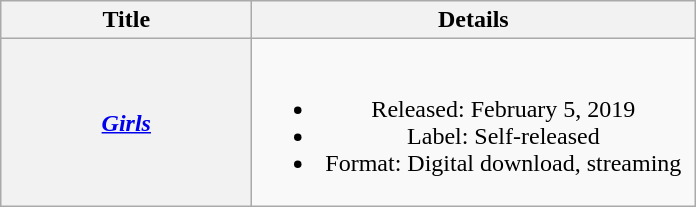<table class="wikitable plainrowheaders" style="text-align:center;">
<tr>
<th scope="col" style="width:10em;">Title</th>
<th scope="col" style="width:18em;">Details</th>
</tr>
<tr>
<th scope="row"><em><a href='#'>Girls</a></em></th>
<td><br><ul><li>Released: February 5, 2019</li><li>Label: Self-released</li><li>Format: Digital download, streaming</li></ul></td>
</tr>
</table>
